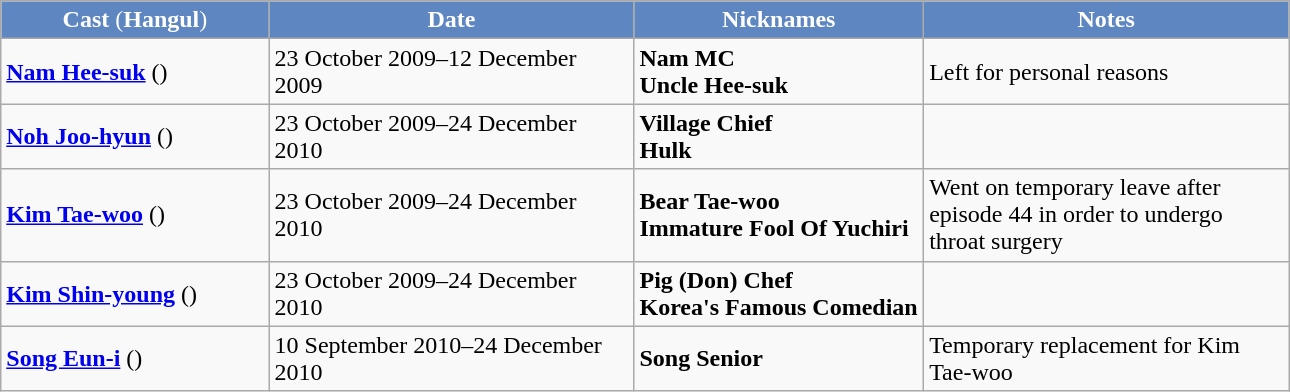<table class="wikitable" width="68%">
<tr style="background:#5E86C1; color:white" align=center>
<td style="width:7%"><strong>Cast</strong> (<strong>Hangul</strong>)</td>
<td style="width:10%"><strong>Date</strong></td>
<td style="width:7%"><strong>Nicknames</strong></td>
<td style="width:10%"><strong>Notes</strong></td>
</tr>
<tr>
<td><strong><a href='#'>Nam Hee-suk</a></strong> ()</td>
<td>23 October 2009–12 December 2009</td>
<td><strong>Nam MC<br> Uncle Hee-suk</strong></td>
<td>Left for personal reasons</td>
</tr>
<tr>
<td><strong><a href='#'>Noh Joo-hyun</a></strong> ()</td>
<td>23 October 2009–24 December 2010</td>
<td><strong>Village Chief <br> Hulk</strong></td>
<td></td>
</tr>
<tr>
<td><strong><a href='#'>Kim Tae-woo</a></strong> ()</td>
<td>23 October 2009–24 December 2010</td>
<td><strong>Bear Tae-woo<br> Immature Fool Of Yuchiri</strong></td>
<td>Went on temporary leave after episode 44 in order to undergo throat surgery</td>
</tr>
<tr>
<td><strong><a href='#'>Kim Shin-young</a></strong> ()</td>
<td>23 October 2009–24 December 2010</td>
<td><strong>Pig (Don) Chef<br> Korea's Famous Comedian</strong></td>
<td></td>
</tr>
<tr>
<td><strong><a href='#'>Song Eun-i</a></strong> ()</td>
<td>10 September 2010–24 December 2010</td>
<td><strong>Song Senior</strong></td>
<td>Temporary replacement for Kim Tae-woo</td>
</tr>
</table>
